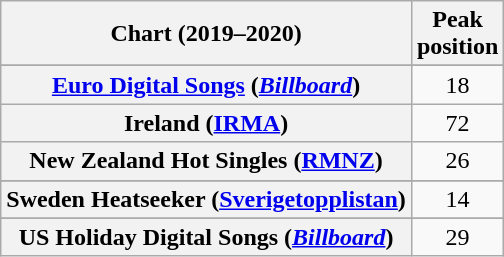<table class="wikitable sortable plainrowheaders" style="text-align:center">
<tr>
<th scope="col">Chart (2019–2020)</th>
<th scope="col">Peak<br>position</th>
</tr>
<tr>
</tr>
<tr>
<th scope="row"><a href='#'>Euro Digital Songs</a> (<em><a href='#'>Billboard</a></em>)</th>
<td>18</td>
</tr>
<tr>
<th scope="row">Ireland (<a href='#'>IRMA</a>)</th>
<td>72</td>
</tr>
<tr>
<th scope="row">New Zealand Hot Singles (<a href='#'>RMNZ</a>)</th>
<td>26</td>
</tr>
<tr>
</tr>
<tr>
<th scope="row">Sweden Heatseeker (<a href='#'>Sverigetopplistan</a>)</th>
<td>14</td>
</tr>
<tr>
</tr>
<tr>
<th scope="row">US Holiday Digital Songs (<em><a href='#'>Billboard</a></em>)</th>
<td>29</td>
</tr>
</table>
